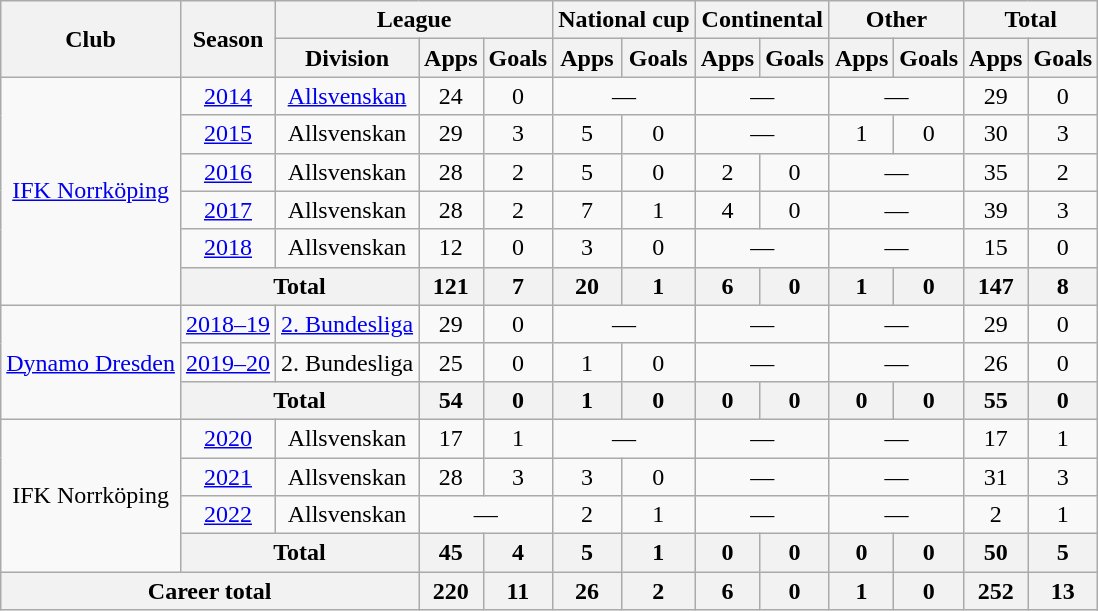<table class="wikitable" style="text-align: center">
<tr>
<th rowspan="2">Club</th>
<th rowspan="2">Season</th>
<th colspan="3">League</th>
<th colspan="2">National cup</th>
<th colspan="2">Continental</th>
<th colspan="2">Other</th>
<th colspan="2">Total</th>
</tr>
<tr>
<th>Division</th>
<th>Apps</th>
<th>Goals</th>
<th>Apps</th>
<th>Goals</th>
<th>Apps</th>
<th>Goals</th>
<th>Apps</th>
<th>Goals</th>
<th>Apps</th>
<th>Goals</th>
</tr>
<tr>
<td rowspan="6"><a href='#'>IFK Norrköping</a></td>
<td><a href='#'>2014</a></td>
<td><a href='#'>Allsvenskan</a></td>
<td>24</td>
<td>0</td>
<td colspan="2">—</td>
<td colspan="2">—</td>
<td colspan="2">—</td>
<td>29</td>
<td>0</td>
</tr>
<tr>
<td><a href='#'>2015</a></td>
<td>Allsvenskan</td>
<td>29</td>
<td>3</td>
<td>5</td>
<td>0</td>
<td colspan="2">—</td>
<td>1</td>
<td>0</td>
<td>30</td>
<td>3</td>
</tr>
<tr>
<td><a href='#'>2016</a></td>
<td>Allsvenskan</td>
<td>28</td>
<td>2</td>
<td>5</td>
<td>0</td>
<td>2</td>
<td>0</td>
<td colspan="2">—</td>
<td>35</td>
<td>2</td>
</tr>
<tr>
<td><a href='#'>2017</a></td>
<td>Allsvenskan</td>
<td>28</td>
<td>2</td>
<td>7</td>
<td>1</td>
<td>4</td>
<td>0</td>
<td colspan="2">—</td>
<td>39</td>
<td>3</td>
</tr>
<tr>
<td><a href='#'>2018</a></td>
<td>Allsvenskan</td>
<td>12</td>
<td>0</td>
<td>3</td>
<td>0</td>
<td colspan="2">—</td>
<td colspan="2">—</td>
<td>15</td>
<td>0</td>
</tr>
<tr>
<th colspan="2">Total</th>
<th>121</th>
<th>7</th>
<th>20</th>
<th>1</th>
<th>6</th>
<th>0</th>
<th>1</th>
<th>0</th>
<th>147</th>
<th>8</th>
</tr>
<tr>
<td rowspan="3"><a href='#'>Dynamo Dresden</a></td>
<td><a href='#'>2018–19</a></td>
<td><a href='#'>2. Bundesliga</a></td>
<td>29</td>
<td>0</td>
<td colspan="2">—</td>
<td colspan="2">—</td>
<td colspan="2">—</td>
<td>29</td>
<td>0</td>
</tr>
<tr>
<td><a href='#'>2019–20</a></td>
<td>2. Bundesliga</td>
<td>25</td>
<td>0</td>
<td>1</td>
<td>0</td>
<td colspan="2">—</td>
<td colspan="2">—</td>
<td>26</td>
<td>0</td>
</tr>
<tr>
<th colspan="2">Total</th>
<th>54</th>
<th>0</th>
<th>1</th>
<th>0</th>
<th>0</th>
<th>0</th>
<th>0</th>
<th>0</th>
<th>55</th>
<th>0</th>
</tr>
<tr>
<td rowspan="4">IFK Norrköping</td>
<td><a href='#'>2020</a></td>
<td>Allsvenskan</td>
<td>17</td>
<td>1</td>
<td colspan="2">—</td>
<td colspan="2">—</td>
<td colspan="2">—</td>
<td>17</td>
<td>1</td>
</tr>
<tr>
<td><a href='#'>2021</a></td>
<td>Allsvenskan</td>
<td>28</td>
<td>3</td>
<td>3</td>
<td>0</td>
<td colspan="2">—</td>
<td colspan="2">—</td>
<td>31</td>
<td>3</td>
</tr>
<tr>
<td><a href='#'>2022</a></td>
<td>Allsvenskan</td>
<td colspan="2">—</td>
<td>2</td>
<td>1</td>
<td colspan="2">—</td>
<td colspan="2">—</td>
<td>2</td>
<td>1</td>
</tr>
<tr>
<th colspan="2">Total</th>
<th>45</th>
<th>4</th>
<th>5</th>
<th>1</th>
<th>0</th>
<th>0</th>
<th>0</th>
<th>0</th>
<th>50</th>
<th>5</th>
</tr>
<tr>
<th colspan="3">Career total</th>
<th>220</th>
<th>11</th>
<th>26</th>
<th>2</th>
<th>6</th>
<th>0</th>
<th>1</th>
<th>0</th>
<th>252</th>
<th>13</th>
</tr>
</table>
